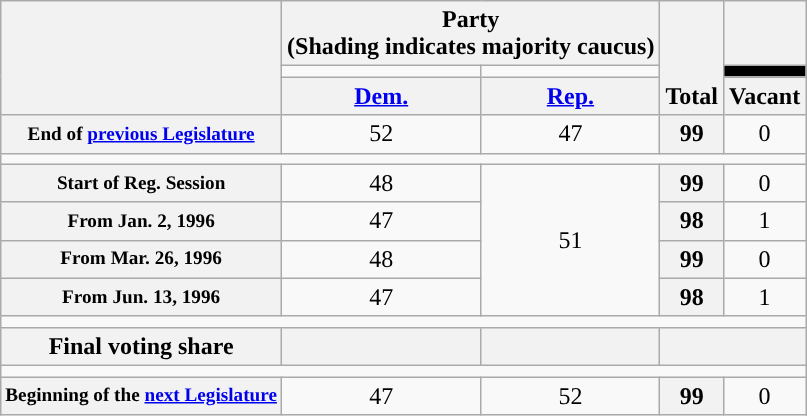<table class=wikitable style="text-align:center">
<tr style="vertical-align:bottom;">
<th rowspan=3></th>
<th colspan=2>Party <div>(Shading indicates majority caucus)</div></th>
<th rowspan=3>Total</th>
<th></th>
</tr>
<tr style="height:5px">
<td style="background-color:"></td>
<td style="background-color:"></td>
<td style="background:black;"></td>
</tr>
<tr>
<th><a href='#'>Dem.</a></th>
<th><a href='#'>Rep.</a></th>
<th>Vacant</th>
</tr>
<tr>
<th style="font-size:80%;">End of <a href='#'>previous Legislature</a></th>
<td>52</td>
<td>47</td>
<th>99</th>
<td>0</td>
</tr>
<tr>
<td colspan=5></td>
</tr>
<tr>
<th style="font-size:80%;">Start of Reg. Session</th>
<td>48</td>
<td rowspan="4" >51</td>
<th>99</th>
<td>0</td>
</tr>
<tr>
<th style="font-size:80%;">From Jan. 2, 1996</th>
<td>47</td>
<th>98</th>
<td>1</td>
</tr>
<tr>
<th style="font-size:80%;">From Mar. 26, 1996</th>
<td>48</td>
<th>99</th>
<td>0</td>
</tr>
<tr>
<th style="font-size:80%;">From Jun. 13, 1996</th>
<td>47</td>
<th>98</th>
<td>1</td>
</tr>
<tr>
<td colspan=5></td>
</tr>
<tr>
<th>Final voting share</th>
<th></th>
<th></th>
<th colspan=2></th>
</tr>
<tr>
<td colspan=5></td>
</tr>
<tr>
<th style="font-size:80%;">Beginning of the <a href='#'>next Legislature</a></th>
<td>47</td>
<td>52</td>
<th>99</th>
<td>0</td>
</tr>
</table>
